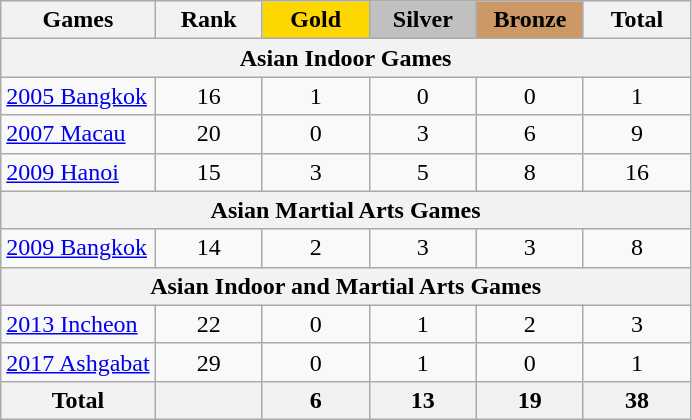<table class="wikitable sortable" style="margin-top:0em; text-align:center; font-size:100%;">
<tr>
<th>Games</th>
<th style="width:4em;">Rank</th>
<th style="background:gold; width:4em;"><strong>Gold</strong></th>
<th style="background:silver; width:4em;"><strong>Silver</strong></th>
<th style="background:#cc9966; width:4em;"><strong>Bronze</strong></th>
<th style="width:4em;">Total</th>
</tr>
<tr>
<th colspan=6><strong>Asian Indoor Games</strong></th>
</tr>
<tr>
<td align=left><a href='#'>2005 Bangkok</a></td>
<td>16</td>
<td>1</td>
<td>0</td>
<td>0</td>
<td>1</td>
</tr>
<tr>
<td align=left><a href='#'>2007 Macau</a></td>
<td>20</td>
<td>0</td>
<td>3</td>
<td>6</td>
<td>9</td>
</tr>
<tr>
<td align=left><a href='#'>2009 Hanoi</a></td>
<td>15</td>
<td>3</td>
<td>5</td>
<td>8</td>
<td>16</td>
</tr>
<tr>
<th colspan=6><strong>Asian Martial Arts Games</strong></th>
</tr>
<tr>
<td align=left><a href='#'>2009 Bangkok</a></td>
<td>14</td>
<td>2</td>
<td>3</td>
<td>3</td>
<td>8</td>
</tr>
<tr>
<th colspan=6><strong>Asian Indoor and Martial Arts Games</strong></th>
</tr>
<tr>
<td align=left><a href='#'>2013 Incheon</a></td>
<td>22</td>
<td>0</td>
<td>1</td>
<td>2</td>
<td>3</td>
</tr>
<tr>
<td align=left><a href='#'>2017 Ashgabat</a></td>
<td>29</td>
<td>0</td>
<td>1</td>
<td>0</td>
<td>1</td>
</tr>
<tr>
<th>Total</th>
<th></th>
<th>6</th>
<th>13</th>
<th>19</th>
<th>38</th>
</tr>
</table>
